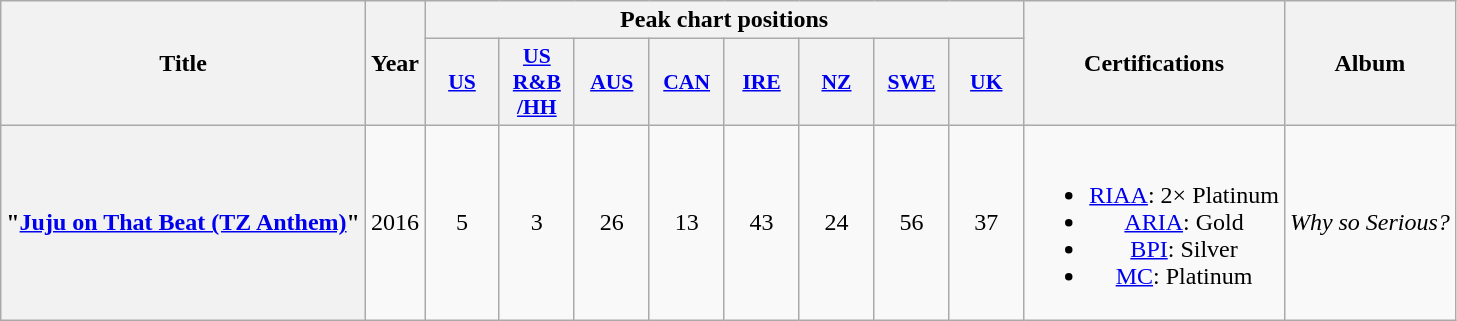<table class="wikitable plainrowheaders" style="text-align:center;">
<tr>
<th rowspan="2">Title</th>
<th rowspan="2">Year</th>
<th colspan="8">Peak chart positions</th>
<th rowspan="2">Certifications</th>
<th rowspan="2">Album</th>
</tr>
<tr>
<th scope="col" style="width:3em;font-size:90%;"><a href='#'>US</a><br></th>
<th scope="col" style="width:3em;font-size:90%;"><a href='#'>US<br>R&B<br>/HH</a><br></th>
<th scope="col" style="width:3em;font-size:90%;"><a href='#'>AUS</a><br></th>
<th scope="col" style="width:3em;font-size:90%;"><a href='#'>CAN</a><br></th>
<th scope="col" style="width:3em;font-size:90%;"><a href='#'>IRE</a><br></th>
<th scope="col" style="width:3em;font-size:90%;"><a href='#'>NZ</a><br></th>
<th scope="col" style="width:3em;font-size:90%;"><a href='#'>SWE</a><br></th>
<th scope="col" style="width:3em;font-size:90%;"><a href='#'>UK</a><br></th>
</tr>
<tr>
<th scope="row">"<a href='#'>Juju on That Beat (TZ Anthem)</a>"</th>
<td>2016</td>
<td>5</td>
<td>3</td>
<td>26</td>
<td>13</td>
<td>43</td>
<td>24</td>
<td>56</td>
<td>37</td>
<td><br><ul><li><a href='#'>RIAA</a>: 2× Platinum</li><li><a href='#'>ARIA</a>: Gold</li><li><a href='#'>BPI</a>: Silver</li><li><a href='#'>MC</a>: Platinum</li></ul></td>
<td><em>Why so Serious?</em></td>
</tr>
</table>
